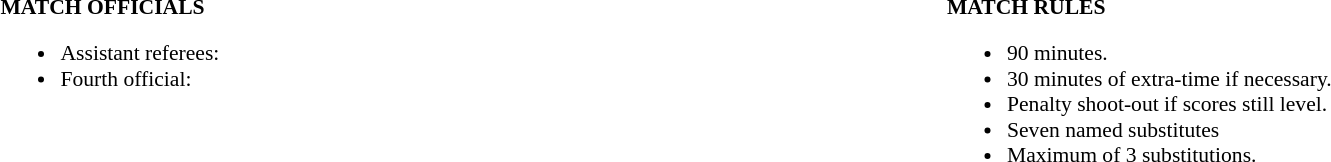<table width=100% style="font-size: 90%">
<tr>
<td width=50% valign=top><br><strong>MATCH OFFICIALS</strong><ul><li>Assistant referees:</li><li>Fourth official:</li></ul></td>
<td width=50% valign=top><br><strong>MATCH RULES</strong><ul><li>90 minutes.</li><li>30 minutes of extra-time if necessary.</li><li>Penalty shoot-out if scores still level.</li><li>Seven named substitutes</li><li>Maximum of 3 substitutions.</li></ul></td>
</tr>
</table>
